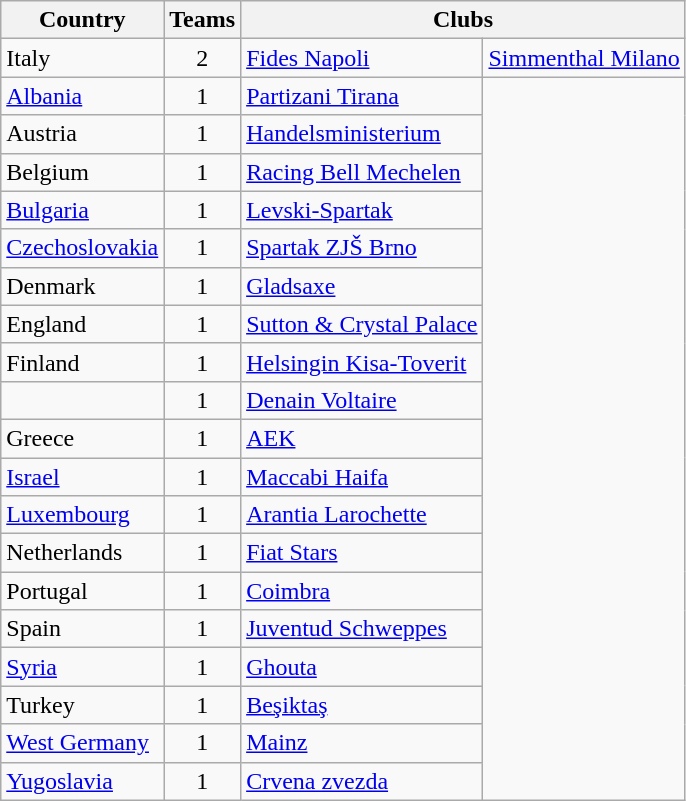<table class="wikitable" style="margin-left:0.5em;">
<tr>
<th>Country</th>
<th>Teams</th>
<th colspan=5>Clubs</th>
</tr>
<tr>
<td> Italy</td>
<td align=center>2</td>
<td><a href='#'>Fides Napoli</a></td>
<td><a href='#'>Simmenthal Milano</a></td>
</tr>
<tr>
<td> <a href='#'>Albania</a></td>
<td align=center>1</td>
<td><a href='#'>Partizani Tirana</a></td>
</tr>
<tr>
<td> Austria</td>
<td align=center>1</td>
<td><a href='#'>Handelsministerium</a></td>
</tr>
<tr>
<td> Belgium</td>
<td align=center>1</td>
<td><a href='#'>Racing Bell Mechelen</a></td>
</tr>
<tr>
<td> <a href='#'>Bulgaria</a></td>
<td align=center>1</td>
<td><a href='#'>Levski-Spartak</a></td>
</tr>
<tr>
<td> <a href='#'>Czechoslovakia</a></td>
<td align=center>1</td>
<td><a href='#'>Spartak ZJŠ Brno</a></td>
</tr>
<tr>
<td> Denmark</td>
<td align=center>1</td>
<td><a href='#'>Gladsaxe</a></td>
</tr>
<tr>
<td> England</td>
<td align=center>1</td>
<td><a href='#'>Sutton & Crystal Palace</a></td>
</tr>
<tr>
<td> Finland</td>
<td align=center>1</td>
<td><a href='#'>Helsingin Kisa-Toverit</a></td>
</tr>
<tr>
<td></td>
<td align=center>1</td>
<td><a href='#'>Denain Voltaire</a></td>
</tr>
<tr>
<td> Greece</td>
<td align=center>1</td>
<td><a href='#'>AEK</a></td>
</tr>
<tr>
<td> <a href='#'>Israel</a></td>
<td align=center>1</td>
<td><a href='#'>Maccabi Haifa</a></td>
</tr>
<tr>
<td> <a href='#'>Luxembourg</a></td>
<td align=center>1</td>
<td><a href='#'>Arantia Larochette</a></td>
</tr>
<tr>
<td> Netherlands</td>
<td align=center>1</td>
<td><a href='#'>Fiat Stars</a></td>
</tr>
<tr>
<td> Portugal</td>
<td align=center>1</td>
<td><a href='#'>Coimbra</a></td>
</tr>
<tr>
<td> Spain</td>
<td align=center>1</td>
<td><a href='#'>Juventud Schweppes</a></td>
</tr>
<tr>
<td> <a href='#'>Syria</a></td>
<td align=center>1</td>
<td><a href='#'>Ghouta</a></td>
</tr>
<tr>
<td> Turkey</td>
<td align=center>1</td>
<td><a href='#'>Beşiktaş</a></td>
</tr>
<tr>
<td> <a href='#'>West Germany</a></td>
<td align=center>1</td>
<td><a href='#'>Mainz</a></td>
</tr>
<tr>
<td> <a href='#'>Yugoslavia</a></td>
<td align=center>1</td>
<td><a href='#'>Crvena zvezda</a></td>
</tr>
</table>
